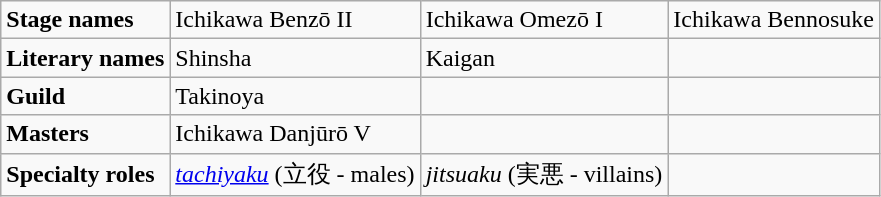<table class="wikitable">
<tr>
<td><strong>Stage names</strong></td>
<td>Ichikawa Benzō II</td>
<td>Ichikawa Omezō I</td>
<td>Ichikawa Bennosuke</td>
</tr>
<tr>
<td><strong>Literary names</strong></td>
<td>Shinsha</td>
<td>Kaigan</td>
<td></td>
</tr>
<tr>
<td><strong>Guild</strong></td>
<td>Takinoya</td>
<td></td>
<td></td>
</tr>
<tr>
<td><strong>Masters</strong></td>
<td>Ichikawa Danjūrō V</td>
<td></td>
<td></td>
</tr>
<tr>
<td><strong>Specialty roles</strong></td>
<td><em><a href='#'>tachiyaku</a></em> (立役 - males)</td>
<td><em>jitsuaku</em> (実悪 - villains)</td>
<td></td>
</tr>
</table>
